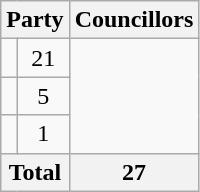<table class="wikitable">
<tr>
<th colspan=2>Party</th>
<th>Councillors</th>
</tr>
<tr>
<td></td>
<td align=center>21</td>
</tr>
<tr>
<td></td>
<td align=center>5</td>
</tr>
<tr>
<td></td>
<td align=center>1</td>
</tr>
<tr>
<th colspan=2>Total</th>
<th align=center>27</th>
</tr>
</table>
